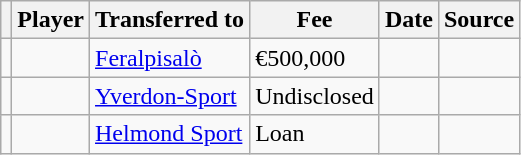<table class="wikitable plainrowheaders sortable">
<tr>
<th></th>
<th scope="col">Player</th>
<th>Transferred to</th>
<th style="width: 65px;">Fee</th>
<th scope="col">Date</th>
<th scope="col">Source</th>
</tr>
<tr>
<td align="center"></td>
<td></td>
<td> <a href='#'>Feralpisalò</a></td>
<td>€500,000</td>
<td></td>
<td></td>
</tr>
<tr>
<td align="center"></td>
<td></td>
<td> <a href='#'>Yverdon-Sport</a></td>
<td>Undisclosed</td>
<td></td>
<td></td>
</tr>
<tr>
<td align="center"></td>
<td></td>
<td> <a href='#'>Helmond Sport</a></td>
<td>Loan</td>
<td></td>
<td></td>
</tr>
</table>
